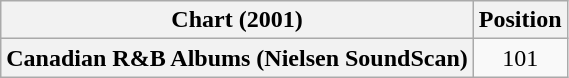<table class="wikitable plainrowheaders" style="text-align:center">
<tr>
<th scope="col">Chart (2001)</th>
<th scope="col">Position</th>
</tr>
<tr>
<th scope="row">Canadian R&B Albums (Nielsen SoundScan)</th>
<td>101</td>
</tr>
</table>
